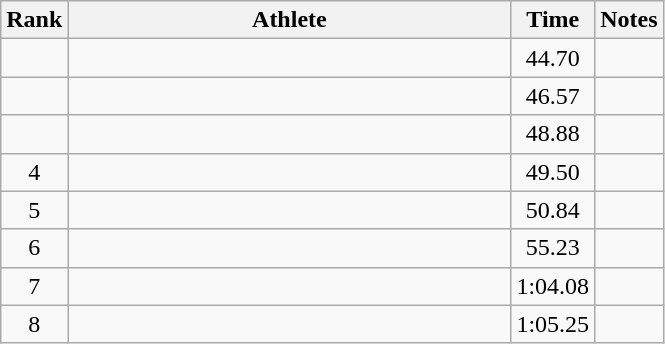<table class="wikitable" style="text-align:center">
<tr>
<th>Rank</th>
<th Style="width:18em">Athlete</th>
<th>Time</th>
<th>Notes</th>
</tr>
<tr>
<td></td>
<td style="text-align:left"></td>
<td>44.70</td>
<td></td>
</tr>
<tr>
<td></td>
<td style="text-align:left"></td>
<td>46.57</td>
<td></td>
</tr>
<tr>
<td></td>
<td style="text-align:left"></td>
<td>48.88</td>
<td></td>
</tr>
<tr>
<td>4</td>
<td style="text-align:left"></td>
<td>49.50</td>
<td></td>
</tr>
<tr>
<td>5</td>
<td style="text-align:left"></td>
<td>50.84</td>
<td></td>
</tr>
<tr>
<td>6</td>
<td style="text-align:left"></td>
<td>55.23</td>
<td></td>
</tr>
<tr>
<td>7</td>
<td style="text-align:left"></td>
<td>1:04.08</td>
<td></td>
</tr>
<tr>
<td>8</td>
<td style="text-align:left"></td>
<td>1:05.25</td>
<td></td>
</tr>
</table>
